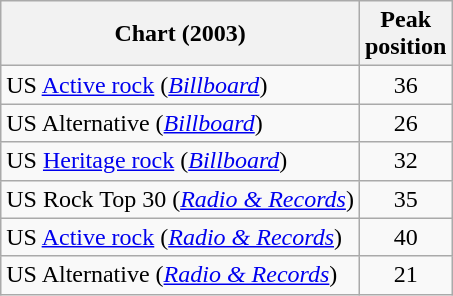<table class="wikitable sortable">
<tr>
<th>Chart (2003)</th>
<th>Peak<br>position</th>
</tr>
<tr>
<td>US <a href='#'>Active rock</a> (<em><a href='#'>Billboard</a></em>)</td>
<td style="text-align:center;">36</td>
</tr>
<tr>
<td>US Alternative (<em><a href='#'>Billboard</a></em>)</td>
<td style="text-align:center;">26</td>
</tr>
<tr>
<td>US <a href='#'>Heritage rock</a> (<em><a href='#'>Billboard</a></em>)</td>
<td style="text-align:center;">32</td>
</tr>
<tr>
<td>US Rock Top 30 (<em><a href='#'>Radio & Records</a></em>)</td>
<td style="text-align:center;">35</td>
</tr>
<tr>
<td>US <a href='#'>Active rock</a> (<em><a href='#'>Radio & Records</a></em>)</td>
<td style="text-align:center;">40</td>
</tr>
<tr>
<td>US Alternative (<em><a href='#'>Radio & Records</a></em>)</td>
<td style="text-align:center;">21</td>
</tr>
</table>
